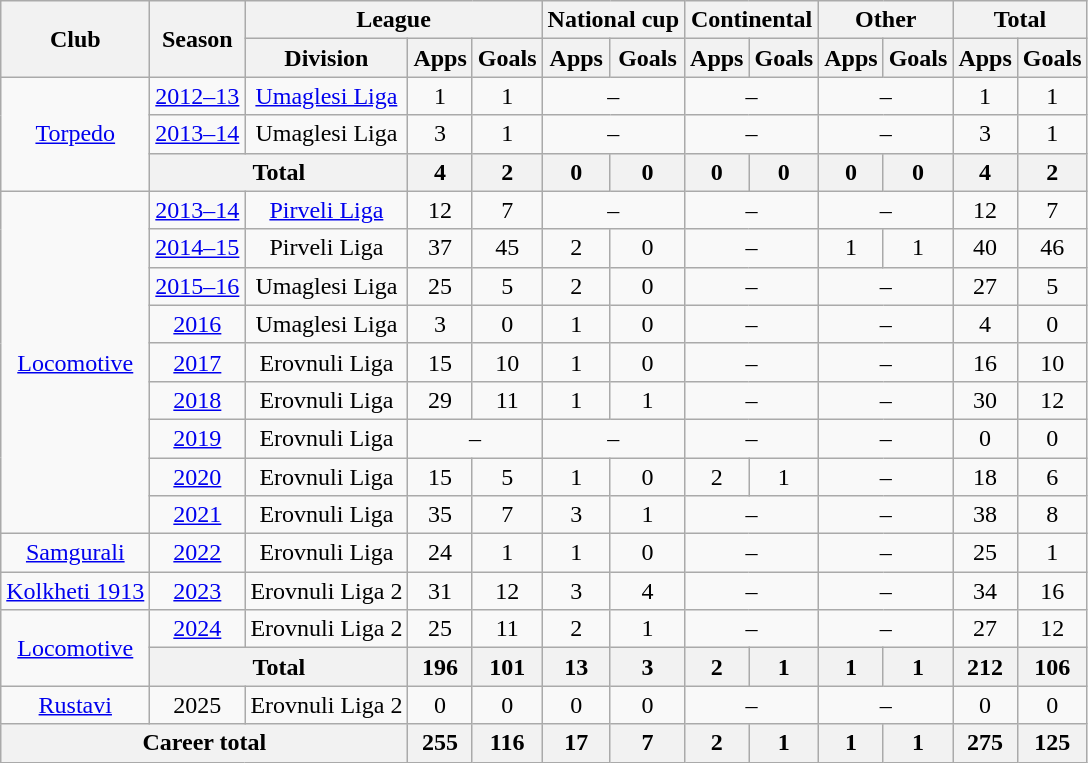<table class="wikitable" style="text-align:center">
<tr>
<th rowspan="2">Club</th>
<th rowspan="2">Season</th>
<th colspan="3">League</th>
<th colspan="2">National cup</th>
<th colspan="2">Continental</th>
<th colspan="2">Other</th>
<th colspan="2">Total</th>
</tr>
<tr>
<th>Division</th>
<th>Apps</th>
<th>Goals</th>
<th>Apps</th>
<th>Goals</th>
<th>Apps</th>
<th>Goals</th>
<th>Apps</th>
<th>Goals</th>
<th>Apps</th>
<th>Goals</th>
</tr>
<tr>
<td rowspan="3"><a href='#'>Torpedo</a></td>
<td><a href='#'>2012–13</a></td>
<td><a href='#'>Umaglesi Liga</a></td>
<td>1</td>
<td>1</td>
<td colspan="2">–</td>
<td colspan="2">–</td>
<td colspan="2">–</td>
<td>1</td>
<td>1</td>
</tr>
<tr>
<td><a href='#'>2013–14</a></td>
<td>Umaglesi Liga</td>
<td>3</td>
<td>1</td>
<td colspan="2">–</td>
<td colspan="2">–</td>
<td colspan="2">–</td>
<td>3</td>
<td>1</td>
</tr>
<tr>
<th colspan="2">Total</th>
<th>4</th>
<th>2</th>
<th>0</th>
<th>0</th>
<th>0</th>
<th>0</th>
<th>0</th>
<th>0</th>
<th>4</th>
<th>2</th>
</tr>
<tr>
<td rowspan="9"><a href='#'>Locomotive</a></td>
<td><a href='#'>2013–14</a></td>
<td><a href='#'>Pirveli Liga</a></td>
<td>12</td>
<td>7</td>
<td colspan="2">–</td>
<td colspan="2">–</td>
<td colspan="2">–</td>
<td>12</td>
<td>7</td>
</tr>
<tr>
<td><a href='#'>2014–15</a></td>
<td>Pirveli Liga</td>
<td>37</td>
<td>45</td>
<td>2</td>
<td>0</td>
<td colspan="2">–</td>
<td>1</td>
<td>1</td>
<td>40</td>
<td>46</td>
</tr>
<tr>
<td><a href='#'>2015–16</a></td>
<td>Umaglesi Liga</td>
<td>25</td>
<td>5</td>
<td>2</td>
<td>0</td>
<td colspan="2">–</td>
<td colspan="2">–</td>
<td>27</td>
<td>5</td>
</tr>
<tr>
<td><a href='#'>2016</a></td>
<td>Umaglesi Liga</td>
<td>3</td>
<td>0</td>
<td>1</td>
<td>0</td>
<td colspan="2">–</td>
<td colspan="2">–</td>
<td>4</td>
<td>0</td>
</tr>
<tr>
<td><a href='#'>2017</a></td>
<td>Erovnuli Liga</td>
<td>15</td>
<td>10</td>
<td>1</td>
<td>0</td>
<td colspan="2">–</td>
<td colspan="2">–</td>
<td>16</td>
<td>10</td>
</tr>
<tr>
<td><a href='#'>2018</a></td>
<td>Erovnuli Liga</td>
<td>29</td>
<td>11</td>
<td>1</td>
<td>1</td>
<td colspan="2">–</td>
<td colspan="2">–</td>
<td>30</td>
<td>12</td>
</tr>
<tr>
<td><a href='#'>2019</a></td>
<td>Erovnuli Liga</td>
<td colspan="2">–</td>
<td colspan="2">–</td>
<td colspan="2">–</td>
<td colspan="2">–</td>
<td>0</td>
<td>0</td>
</tr>
<tr>
<td><a href='#'>2020</a></td>
<td>Erovnuli Liga</td>
<td>15</td>
<td>5</td>
<td>1</td>
<td>0</td>
<td>2</td>
<td>1</td>
<td colspan="2">–</td>
<td>18</td>
<td>6</td>
</tr>
<tr>
<td><a href='#'>2021</a></td>
<td>Erovnuli Liga</td>
<td>35</td>
<td>7</td>
<td>3</td>
<td>1</td>
<td colspan="2">–</td>
<td colspan="2">–</td>
<td>38</td>
<td>8</td>
</tr>
<tr>
<td><a href='#'>Samgurali</a></td>
<td><a href='#'>2022</a></td>
<td>Erovnuli Liga</td>
<td>24</td>
<td>1</td>
<td>1</td>
<td>0</td>
<td colspan="2">–</td>
<td colspan="2">–</td>
<td>25</td>
<td>1</td>
</tr>
<tr>
<td><a href='#'>Kolkheti 1913</a></td>
<td><a href='#'>2023</a></td>
<td>Erovnuli Liga 2</td>
<td>31</td>
<td>12</td>
<td>3</td>
<td>4</td>
<td colspan="2">–</td>
<td colspan="2">–</td>
<td>34</td>
<td>16</td>
</tr>
<tr>
<td rowspan="2"><a href='#'>Locomotive</a></td>
<td><a href='#'>2024</a></td>
<td>Erovnuli Liga 2</td>
<td>25</td>
<td>11</td>
<td>2</td>
<td>1</td>
<td colspan="2">–</td>
<td colspan="2">–</td>
<td>27</td>
<td>12</td>
</tr>
<tr>
<th colspan="2">Total</th>
<th>196</th>
<th>101</th>
<th>13</th>
<th>3</th>
<th>2</th>
<th>1</th>
<th>1</th>
<th>1</th>
<th>212</th>
<th>106</th>
</tr>
<tr>
<td><a href='#'>Rustavi</a></td>
<td>2025</td>
<td>Erovnuli Liga 2</td>
<td>0</td>
<td>0</td>
<td>0</td>
<td>0</td>
<td colspan="2">–</td>
<td colspan="2">–</td>
<td>0</td>
<td>0</td>
</tr>
<tr>
<th colspan="3">Career total</th>
<th>255</th>
<th>116</th>
<th>17</th>
<th>7</th>
<th>2</th>
<th>1</th>
<th>1</th>
<th>1</th>
<th>275</th>
<th>125</th>
</tr>
</table>
